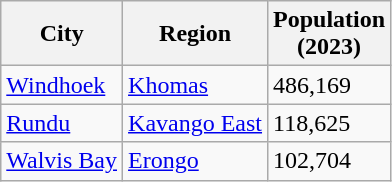<table class="wikitable sortable sticky-header col3right">
<tr>
<th>City</th>
<th>Region</th>
<th>Population<br>(2023)</th>
</tr>
<tr>
<td><a href='#'>Windhoek</a></td>
<td><a href='#'>Khomas</a></td>
<td>486,169</td>
</tr>
<tr>
<td><a href='#'>Rundu</a></td>
<td><a href='#'>Kavango East</a></td>
<td>118,625</td>
</tr>
<tr>
<td><a href='#'>Walvis Bay</a></td>
<td><a href='#'>Erongo</a></td>
<td>102,704</td>
</tr>
</table>
